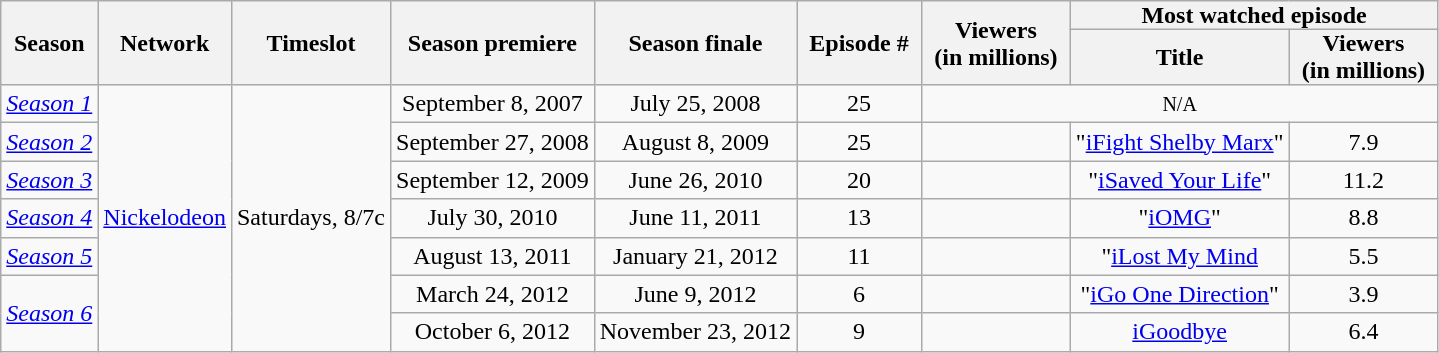<table class="wikitable plainrowheaders" style="text-align:center">
<tr>
<th scope="col" style="padding:0 8px;" rowspan="2">Season</th>
<th scope="col" style="padding:0 8px;" rowspan="2">Network</th>
<th scope="col" style="padding:0 8px;" rowspan="2">Timeslot</th>
<th scope="col" style="padding:0 8px;" rowspan="2">Season premiere</th>
<th scope="col" style="padding:0 8px;" rowspan="2">Season finale</th>
<th scope="col" style="padding:0 8px;" rowspan="2">Episode #</th>
<th scope="col" style="padding:0 8px;" rowspan="2">Viewers<br>(in millions)</th>
<th scope="col" style="padding:0 8px;" colspan="2">Most watched episode</th>
</tr>
<tr>
<th scope="col" style="padding:0 8px;">Title</th>
<th scope="col" style="padding:0 8px;">Viewers<br>(in millions)</th>
</tr>
<tr>
<td scope="row"><em><a href='#'>Season 1</a></em></td>
<td rowspan="7"><a href='#'>Nickelodeon</a></td>
<td rowspan="7">Saturdays, 8/7c</td>
<td>September 8, 2007</td>
<td>July 25, 2008</td>
<td>25</td>
<td colspan="3"><span><small>N/A</small></span></td>
</tr>
<tr>
<td scope="row"><em><a href='#'>Season 2</a></em></td>
<td>September 27, 2008</td>
<td>August 8, 2009</td>
<td>25</td>
<td> </td>
<td>"<a href='#'>iFight Shelby Marx</a>"</td>
<td>7.9</td>
</tr>
<tr>
<td scope="row"><em><a href='#'>Season 3</a></em></td>
<td>September 12, 2009</td>
<td>June 26, 2010</td>
<td>20</td>
<td> </td>
<td>"<a href='#'>iSaved Your Life</a>"</td>
<td>11.2</td>
</tr>
<tr>
<td scope="row"><em><a href='#'>Season 4</a></em></td>
<td>July 30, 2010</td>
<td>June 11, 2011</td>
<td>13</td>
<td> </td>
<td>"<a href='#'>iOMG</a>"</td>
<td>8.8</td>
</tr>
<tr>
<td scope="row"><em><a href='#'>Season 5</a></em></td>
<td>August 13, 2011</td>
<td>January 21, 2012</td>
<td>11</td>
<td> </td>
<td>"<a href='#'>iLost My Mind</a></td>
<td>5.5</td>
</tr>
<tr>
<td rowspan="2" scope="row"><em><a href='#'>Season 6</a></em></td>
<td>March 24, 2012</td>
<td>June 9, 2012</td>
<td>6</td>
<td> </td>
<td>"<a href='#'>iGo One Direction</a>"</td>
<td>3.9</td>
</tr>
<tr>
<td>October 6, 2012</td>
<td>November 23, 2012</td>
<td>9</td>
<td> </td>
<td><a href='#'>iGoodbye</a></td>
<td>6.4</td>
</tr>
</table>
